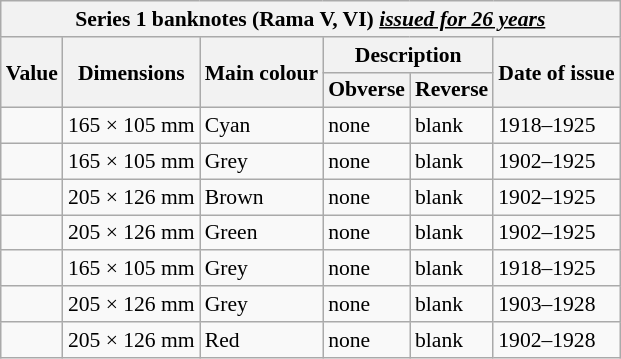<table class="wikitable" style="font-size: 90%" style="width:100%; text-align: center">
<tr>
<th colspan="8">Series 1 banknotes (Rama V, VI) <em><u>issued for 26 years</u></em></th>
</tr>
<tr>
<th rowspan="2">Value</th>
<th rowspan="2">Dimensions</th>
<th rowspan="2">Main colour</th>
<th colspan="2">Description</th>
<th rowspan="2">Date of issue</th>
</tr>
<tr>
<th>Obverse</th>
<th>Reverse</th>
</tr>
<tr>
<td></td>
<td>165 × 105 mm</td>
<td>Cyan</td>
<td>none</td>
<td>blank</td>
<td>1918–1925</td>
</tr>
<tr>
<td></td>
<td>165 × 105 mm</td>
<td>Grey</td>
<td>none</td>
<td>blank</td>
<td>1902–1925</td>
</tr>
<tr>
<td></td>
<td>205 × 126 mm</td>
<td>Brown</td>
<td>none</td>
<td>blank</td>
<td>1902–1925</td>
</tr>
<tr>
<td></td>
<td>205 × 126 mm</td>
<td>Green</td>
<td>none</td>
<td>blank</td>
<td>1902–1925</td>
</tr>
<tr>
<td></td>
<td>165 × 105 mm</td>
<td>Grey</td>
<td>none</td>
<td>blank</td>
<td>1918–1925</td>
</tr>
<tr>
<td></td>
<td>205 × 126 mm</td>
<td>Grey</td>
<td>none</td>
<td>blank</td>
<td>1903–1928</td>
</tr>
<tr>
<td></td>
<td>205 × 126 mm</td>
<td>Red</td>
<td>none</td>
<td>blank</td>
<td>1902–1928</td>
</tr>
</table>
